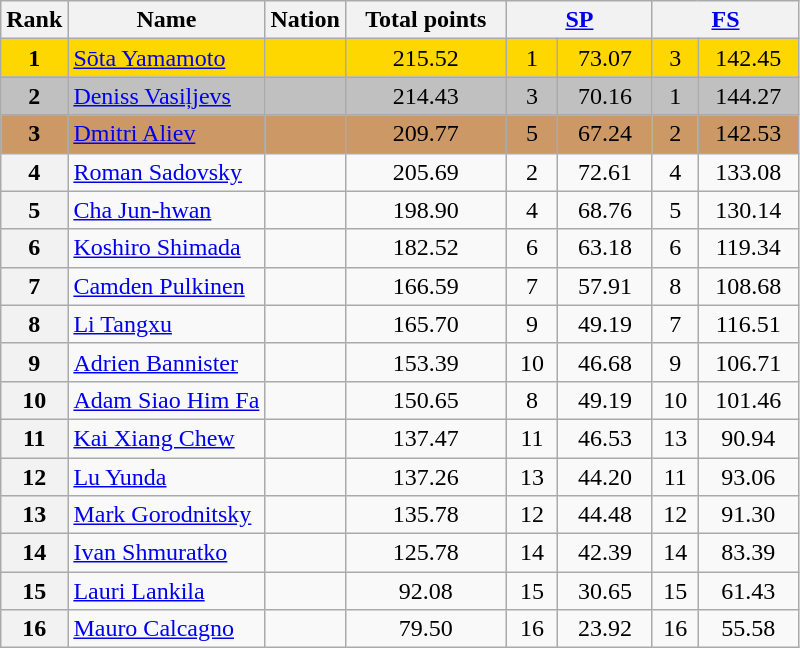<table class="wikitable sortable">
<tr>
<th>Rank</th>
<th>Name</th>
<th>Nation</th>
<th width="100px">Total points</th>
<th colspan="2" width="90px"><a href='#'>SP</a></th>
<th colspan="2" width="90px"><a href='#'>FS</a></th>
</tr>
<tr bgcolor="gold">
<td align="center" bgcolor="gold"><strong>1</strong></td>
<td><a href='#'>Sōta Yamamoto</a></td>
<td></td>
<td align="center">215.52</td>
<td align="center">1</td>
<td align="center">73.07</td>
<td align="center">3</td>
<td align="center">142.45</td>
</tr>
<tr bgcolor="silver">
<td align="center" bgcolor="silver"><strong>2</strong></td>
<td><a href='#'>Deniss Vasiļjevs</a></td>
<td></td>
<td align="center">214.43</td>
<td align="center">3</td>
<td align="center">70.16</td>
<td align="center">1</td>
<td align="center">144.27</td>
</tr>
<tr bgcolor="#cc9966">
<td align="center" bgcolor="#cc9966"><strong>3</strong></td>
<td><a href='#'>Dmitri Aliev</a></td>
<td></td>
<td align="center">209.77</td>
<td align="center">5</td>
<td align="center">67.24</td>
<td align="center">2</td>
<td align="center">142.53</td>
</tr>
<tr>
<th>4</th>
<td><a href='#'>Roman Sadovsky</a></td>
<td></td>
<td align="center">205.69</td>
<td align="center">2</td>
<td align="center">72.61</td>
<td align="center">4</td>
<td align="center">133.08</td>
</tr>
<tr>
<th>5</th>
<td><a href='#'>Cha Jun-hwan</a></td>
<td></td>
<td align="center">198.90</td>
<td align="center">4</td>
<td align="center">68.76</td>
<td align="center">5</td>
<td align="center">130.14</td>
</tr>
<tr>
<th>6</th>
<td><a href='#'>Koshiro Shimada</a></td>
<td></td>
<td align="center">182.52</td>
<td align="center">6</td>
<td align="center">63.18</td>
<td align="center">6</td>
<td align="center">119.34</td>
</tr>
<tr>
<th>7</th>
<td><a href='#'>Camden Pulkinen</a></td>
<td></td>
<td align="center">166.59</td>
<td align="center">7</td>
<td align="center">57.91</td>
<td align="center">8</td>
<td align="center">108.68</td>
</tr>
<tr>
<th>8</th>
<td><a href='#'>Li Tangxu</a></td>
<td></td>
<td align="center">165.70</td>
<td align="center">9</td>
<td align="center">49.19</td>
<td align="center">7</td>
<td align="center">116.51</td>
</tr>
<tr>
<th>9</th>
<td><a href='#'>Adrien Bannister</a></td>
<td></td>
<td align="center">153.39</td>
<td align="center">10</td>
<td align="center">46.68</td>
<td align="center">9</td>
<td align="center">106.71</td>
</tr>
<tr>
<th>10</th>
<td><a href='#'>Adam Siao Him Fa</a></td>
<td></td>
<td align="center">150.65</td>
<td align="center">8</td>
<td align="center">49.19</td>
<td align="center">10</td>
<td align="center">101.46</td>
</tr>
<tr>
<th>11</th>
<td><a href='#'>Kai Xiang Chew</a></td>
<td></td>
<td align="center">137.47</td>
<td align="center">11</td>
<td align="center">46.53</td>
<td align="center">13</td>
<td align="center">90.94</td>
</tr>
<tr>
<th>12</th>
<td><a href='#'>Lu Yunda</a></td>
<td></td>
<td align="center">137.26</td>
<td align="center">13</td>
<td align="center">44.20</td>
<td align="center">11</td>
<td align="center">93.06</td>
</tr>
<tr>
<th>13</th>
<td><a href='#'>Mark Gorodnitsky</a></td>
<td></td>
<td align="center">135.78</td>
<td align="center">12</td>
<td align="center">44.48</td>
<td align="center">12</td>
<td align="center">91.30</td>
</tr>
<tr>
<th>14</th>
<td><a href='#'>Ivan Shmuratko</a></td>
<td></td>
<td align="center">125.78</td>
<td align="center">14</td>
<td align="center">42.39</td>
<td align="center">14</td>
<td align="center">83.39</td>
</tr>
<tr>
<th>15</th>
<td><a href='#'>Lauri Lankila</a></td>
<td></td>
<td align="center">92.08</td>
<td align="center">15</td>
<td align="center">30.65</td>
<td align="center">15</td>
<td align="center">61.43</td>
</tr>
<tr>
<th>16</th>
<td><a href='#'>Mauro Calcagno</a></td>
<td></td>
<td align="center">79.50</td>
<td align="center">16</td>
<td align="center">23.92</td>
<td align="center">16</td>
<td align="center">55.58</td>
</tr>
</table>
